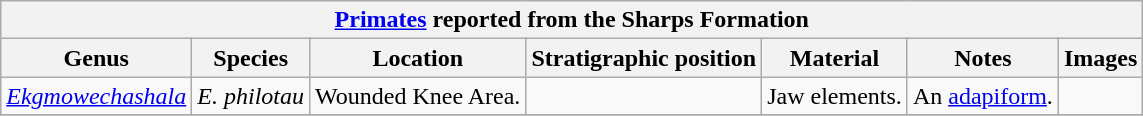<table class="wikitable" align="center">
<tr>
<th colspan="7" align="center"><strong><a href='#'>Primates</a> reported from the Sharps Formation</strong></th>
</tr>
<tr>
<th>Genus</th>
<th>Species</th>
<th>Location</th>
<th><strong>Stratigraphic position</strong></th>
<th><strong>Material</strong></th>
<th>Notes</th>
<th>Images</th>
</tr>
<tr>
<td><em><a href='#'>Ekgmowechashala</a></em></td>
<td><em>E. philotau</em></td>
<td>Wounded Knee Area.</td>
<td></td>
<td>Jaw elements.</td>
<td>An <a href='#'>adapiform</a>.</td>
<td></td>
</tr>
<tr>
</tr>
</table>
